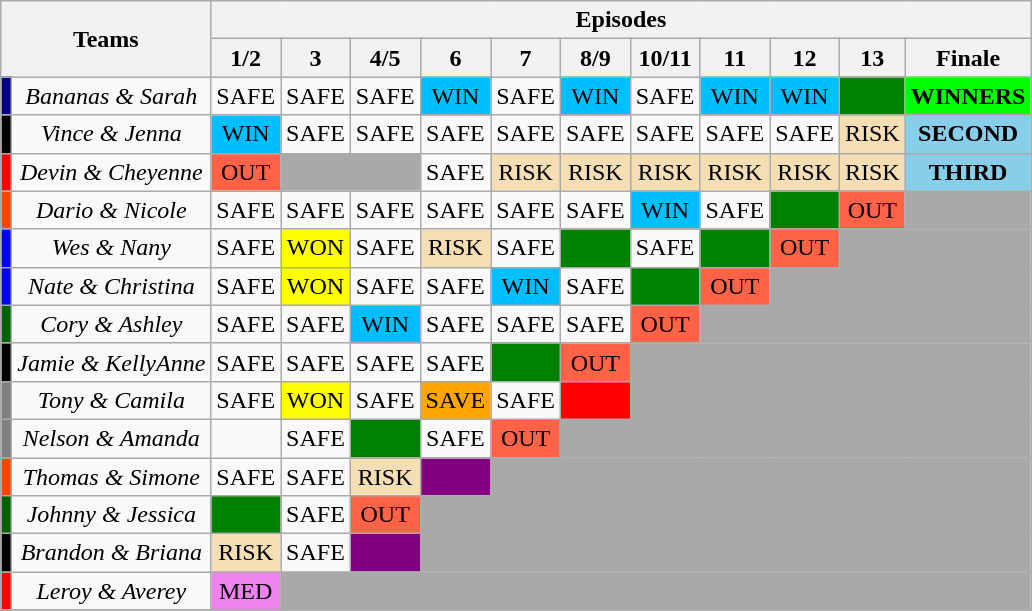<table class="wikitable" style="text-align:center">
<tr>
<th rowspan=2 colspan=2>Teams</th>
<th colspan=12>Episodes</th>
</tr>
<tr>
<th>1/2</th>
<th>3</th>
<th>4/5</th>
<th>6</th>
<th>7</th>
<th>8/9</th>
<th>10/11</th>
<th>11</th>
<th>12</th>
<th>13</th>
<th>Finale</th>
</tr>
<tr>
<td bgcolor="navy"></td>
<td><em>Bananas & Sarah</em></td>
<td>SAFE</td>
<td>SAFE</td>
<td>SAFE</td>
<td bgcolor="deepskyblue">WIN</td>
<td>SAFE</td>
<td style="background:deepskyblue">WIN</td>
<td>SAFE</td>
<td bgcolor="deepskyblue">WIN</td>
<td bgcolor="deepskyblue">WIN</td>
<td bgcolor="green"></td>
<td bgcolor="lime"><strong>WINNERS</strong></td>
</tr>
<tr>
<td bgcolor="black"></td>
<td><em>Vince & Jenna</em></td>
<td bgcolor="deepskyblue">WIN</td>
<td>SAFE</td>
<td>SAFE</td>
<td>SAFE</td>
<td>SAFE</td>
<td>SAFE</td>
<td>SAFE</td>
<td>SAFE</td>
<td>SAFE</td>
<td bgcolor="wheat">RISK</td>
<td bgcolor="skyblue"><strong>SECOND</strong></td>
</tr>
<tr>
<td bgcolor="red"></td>
<td nowrap><em>Devin & Cheyenne</em></td>
<td bgcolor="tomato">OUT</td>
<td bgcolor="darkgray" colspan=2></td>
<td>SAFE</td>
<td bgcolor="wheat">RISK</td>
<td bgcolor="wheat">RISK</td>
<td bgcolor="wheat">RISK</td>
<td bgcolor="wheat">RISK</td>
<td bgcolor="wheat">RISK</td>
<td bgcolor="wheat">RISK</td>
<td bgcolor="skyblue"><strong>THIRD</strong></td>
</tr>
<tr>
<td bgcolor="orangered"></td>
<td><em>Dario & Nicole</em></td>
<td>SAFE</td>
<td>SAFE</td>
<td>SAFE</td>
<td>SAFE</td>
<td>SAFE</td>
<td>SAFE</td>
<td bgcolor="deepskyblue">WIN</td>
<td>SAFE</td>
<td bgcolor="green"></td>
<td bgcolor="tomato">OUT</td>
<td bgcolor="Darkgrey" colspan=1></td>
</tr>
<tr>
<td bgcolor="blue"></td>
<td><em>Wes & Nany</em></td>
<td>SAFE</td>
<td bgcolor="yellow">WON</td>
<td>SAFE</td>
<td bgcolor="wheat">RISK</td>
<td>SAFE</td>
<td bgcolor="green"></td>
<td>SAFE</td>
<td bgcolor="green"></td>
<td bgcolor="tomato">OUT</td>
<td bgcolor="Darkgrey" colspan=2></td>
</tr>
<tr>
<td bgcolor="blue"></td>
<td><em>Nate & Christina</em></td>
<td>SAFE</td>
<td bgcolor="yellow">WON</td>
<td>SAFE</td>
<td>SAFE</td>
<td bgcolor="deepskyblue">WIN</td>
<td>SAFE</td>
<td bgcolor="green"></td>
<td bgcolor="tomato">OUT</td>
<td bgcolor="darkgrey" colspan=3></td>
</tr>
<tr>
<td bgcolor="darkgreen"></td>
<td><em>Cory & Ashley</em></td>
<td>SAFE</td>
<td>SAFE</td>
<td bgcolor="deepskyblue">WIN</td>
<td>SAFE</td>
<td>SAFE</td>
<td>SAFE</td>
<td bgcolor="tomato">OUT</td>
<td bgcolor="darkgrey" colspan=4></td>
</tr>
<tr>
<td bgcolor="black"></td>
<td nowrap><em>Jamie & KellyAnne</em></td>
<td>SAFE</td>
<td>SAFE</td>
<td>SAFE</td>
<td>SAFE</td>
<td bgcolor="green"></td>
<td bgcolor="tomato">OUT</td>
<td bgcolor="darkgrey" colspan=5></td>
</tr>
<tr>
<td bgcolor="grey"></td>
<td><em>Tony & Camila</em></td>
<td>SAFE</td>
<td bgcolor="yellow">WON</td>
<td>SAFE</td>
<td bgcolor="orange">SAVE</td>
<td>SAFE</td>
<td bgcolor="red"></td>
<td bgcolor="darkgrey" colspan=5></td>
</tr>
<tr>
<td bgcolor="grey"></td>
<td nowrap><em>Nelson & Amanda</em></td>
<td></td>
<td>SAFE</td>
<td bgcolor="green"></td>
<td>SAFE</td>
<td bgcolor="tomato">OUT</td>
<td bgcolor="darkgrey" colspan=6></td>
</tr>
<tr>
<td bgcolor="orangered"></td>
<td><em>Thomas & Simone</em></td>
<td>SAFE</td>
<td>SAFE</td>
<td bgcolor="wheat">RISK</td>
<td bgcolor="purple"></td>
<td bgcolor="darkgrey" colspan=7></td>
</tr>
<tr>
<td bgcolor="darkgreen"></td>
<td><em>Johnny & Jessica</em></td>
<td bgcolor="green"></td>
<td>SAFE</td>
<td bgcolor="tomato">OUT</td>
<td bgcolor="darkgrey" colspan=10></td>
</tr>
<tr>
<td bgcolor="black"></td>
<td><em>Brandon & Briana</em></td>
<td bgcolor="wheat">RISK</td>
<td>SAFE</td>
<td Style="background:purple"></td>
<td Style="background:darkgray" colspan=9></td>
</tr>
<tr>
<td bgcolor="red"></td>
<td><em>Leroy & Averey</em></td>
<td bgcolor="violet">MED</td>
<td bgcolor="darkgrey" colspan=13></td>
</tr>
<tr>
</tr>
</table>
